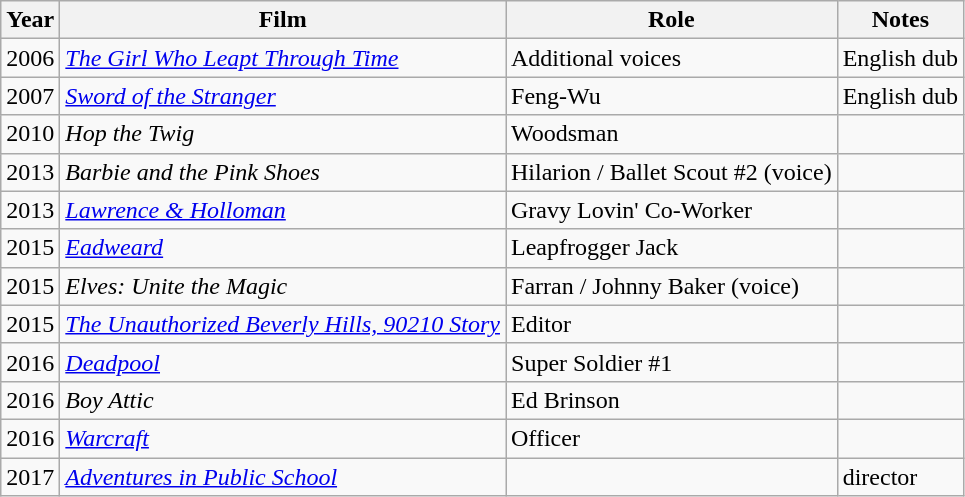<table class = "wikitable sortable">
<tr>
<th>Year</th>
<th>Film</th>
<th>Role</th>
<th class = "unsortable">Notes</th>
</tr>
<tr>
<td>2006</td>
<td data-sort-value="Girl Who Leapt Through Time, The"><em><a href='#'>The Girl Who Leapt Through Time</a></em></td>
<td>Additional voices</td>
<td>English dub</td>
</tr>
<tr>
<td>2007</td>
<td><em><a href='#'>Sword of the Stranger</a></em></td>
<td>Feng-Wu</td>
<td>English dub</td>
</tr>
<tr>
<td>2010</td>
<td><em>Hop the Twig</em></td>
<td>Woodsman</td>
<td></td>
</tr>
<tr>
<td>2013</td>
<td><em>Barbie and the Pink Shoes</em></td>
<td>Hilarion / Ballet Scout #2 (voice)</td>
<td></td>
</tr>
<tr>
<td>2013</td>
<td><em><a href='#'>Lawrence & Holloman</a></em></td>
<td>Gravy Lovin' Co-Worker</td>
<td></td>
</tr>
<tr>
<td>2015</td>
<td><em><a href='#'>Eadweard</a></em></td>
<td>Leapfrogger Jack</td>
<td></td>
</tr>
<tr>
<td>2015</td>
<td><em>Elves: Unite the Magic</em></td>
<td>Farran / Johnny Baker (voice)</td>
<td></td>
</tr>
<tr>
<td>2015</td>
<td data-sort-value="Unauthorized Beverly Hills, 90210 Story, The"><em><a href='#'>The Unauthorized Beverly Hills, 90210 Story</a></em></td>
<td>Editor</td>
<td></td>
</tr>
<tr>
<td>2016</td>
<td><em><a href='#'>Deadpool</a></em></td>
<td>Super Soldier #1</td>
<td></td>
</tr>
<tr>
<td>2016</td>
<td><em>Boy Attic</em></td>
<td>Ed Brinson</td>
<td></td>
</tr>
<tr>
<td>2016</td>
<td><em><a href='#'>Warcraft</a></em></td>
<td>Officer</td>
<td></td>
</tr>
<tr>
<td>2017</td>
<td><em><a href='#'>Adventures in Public School</a></em></td>
<td></td>
<td>director</td>
</tr>
</table>
